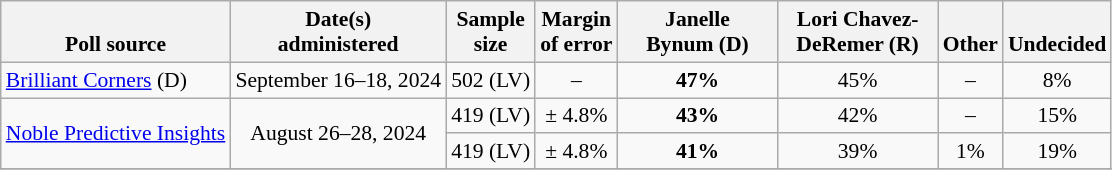<table class="wikitable" style="font-size:90%;text-align:center;">
<tr valign=bottom>
<th>Poll source</th>
<th>Date(s)<br>administered</th>
<th>Sample<br>size</th>
<th>Margin<br>of error</th>
<th style="width:100px;">Janelle <br>Bynum (D)</th>
<th style="width:100px;">Lori Chavez-<br>DeRemer (R)</th>
<th>Other</th>
<th>Undecided</th>
</tr>
<tr>
<td style="text-align:left"><a href='#'>Brilliant Corners</a> (D)</td>
<td>September 16–18, 2024</td>
<td>502 (LV)</td>
<td>–</td>
<td><strong>47%</strong></td>
<td>45%</td>
<td>–</td>
<td>8%</td>
</tr>
<tr>
<td style="text-align:left;"rowspan="2"><a href='#'>Noble Predictive Insights</a></td>
<td rowspan="2">August 26–28, 2024</td>
<td>419 (LV)</td>
<td>± 4.8%</td>
<td><strong>43%</strong></td>
<td>42%</td>
<td>–</td>
<td>15%</td>
</tr>
<tr>
<td>419 (LV)</td>
<td>± 4.8%</td>
<td><strong>41%</strong></td>
<td>39%</td>
<td>1%</td>
<td>19%</td>
</tr>
<tr>
</tr>
</table>
